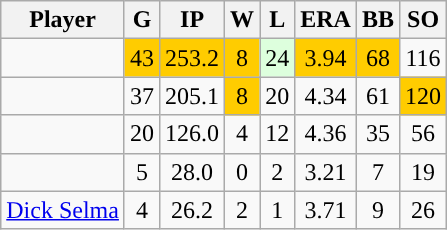<table class="wikitable sortable">
<tr>
<th>Player</th>
<th>G</th>
<th>IP</th>
<th>W</th>
<th>L</th>
<th>ERA</th>
<th>BB</th>
<th>SO</th>
</tr>
<tr align="center">
<td></td>
<td bgcolor="#FFCC00">43</td>
<td bgcolor="#FFCC00">253.2</td>
<td bgcolor="#FFCC00">8</td>
<td bgcolor="#DDFFDD">24</td>
<td bgcolor="#FFCC00">3.94</td>
<td bgcolor="#FFCC00">68</td>
<td>116</td>
</tr>
<tr align="center">
<td></td>
<td>37</td>
<td>205.1</td>
<td bgcolor="#FFCC00">8</td>
<td>20</td>
<td>4.34</td>
<td>61</td>
<td bgcolor="#FFCC00">120</td>
</tr>
<tr align="center">
<td></td>
<td>20</td>
<td>126.0</td>
<td>4</td>
<td>12</td>
<td>4.36</td>
<td>35</td>
<td>56</td>
</tr>
<tr align="center">
<td></td>
<td>5</td>
<td>28.0</td>
<td>0</td>
<td>2</td>
<td>3.21</td>
<td>7</td>
<td>19</td>
</tr>
<tr align="center">
<td><a href='#'>Dick Selma</a></td>
<td>4</td>
<td>26.2</td>
<td>2</td>
<td>1</td>
<td>3.71</td>
<td>9</td>
<td>26</td>
</tr>
</table>
